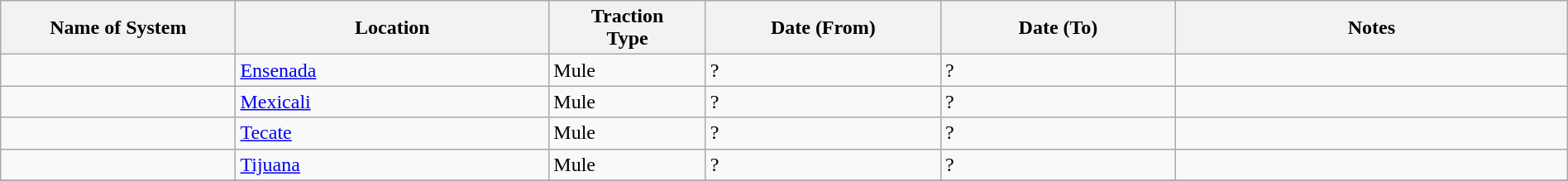<table class="wikitable" width=100%>
<tr>
<th width=15%>Name of System</th>
<th width=20%>Location</th>
<th width=10%>Traction<br>Type</th>
<th width=15%>Date (From)</th>
<th width=15%>Date (To)</th>
<th width=25%>Notes</th>
</tr>
<tr>
<td> </td>
<td><a href='#'>Ensenada</a></td>
<td>Mule</td>
<td>?</td>
<td>?</td>
<td> </td>
</tr>
<tr>
<td> </td>
<td><a href='#'>Mexicali</a></td>
<td>Mule</td>
<td>?</td>
<td>?</td>
<td> </td>
</tr>
<tr>
<td> </td>
<td><a href='#'>Tecate</a></td>
<td>Mule</td>
<td>?</td>
<td>?</td>
<td> </td>
</tr>
<tr>
<td> </td>
<td><a href='#'>Tijuana</a></td>
<td>Mule</td>
<td>?</td>
<td>?</td>
<td> </td>
</tr>
<tr>
</tr>
</table>
